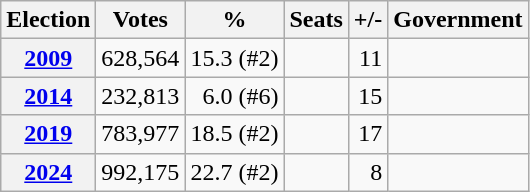<table class="wikitable" style="text-align:right;">
<tr>
<th>Election</th>
<th>Votes</th>
<th>%</th>
<th>Seats</th>
<th>+/-</th>
<th>Government</th>
</tr>
<tr>
<th><a href='#'>2009</a></th>
<td>628,564</td>
<td>15.3 (#2)</td>
<td></td>
<td> 11</td>
<td></td>
</tr>
<tr>
<th><a href='#'>2014</a></th>
<td>232,813</td>
<td>6.0 (#6)</td>
<td></td>
<td> 15</td>
<td></td>
</tr>
<tr>
<th><a href='#'>2019</a></th>
<td>783,977</td>
<td>18.5 (#2)</td>
<td></td>
<td> 17</td>
<td></td>
</tr>
<tr>
<th><a href='#'>2024</a></th>
<td>992,175</td>
<td>22.7 (#2)</td>
<td></td>
<td> 8</td>
<td></td>
</tr>
</table>
